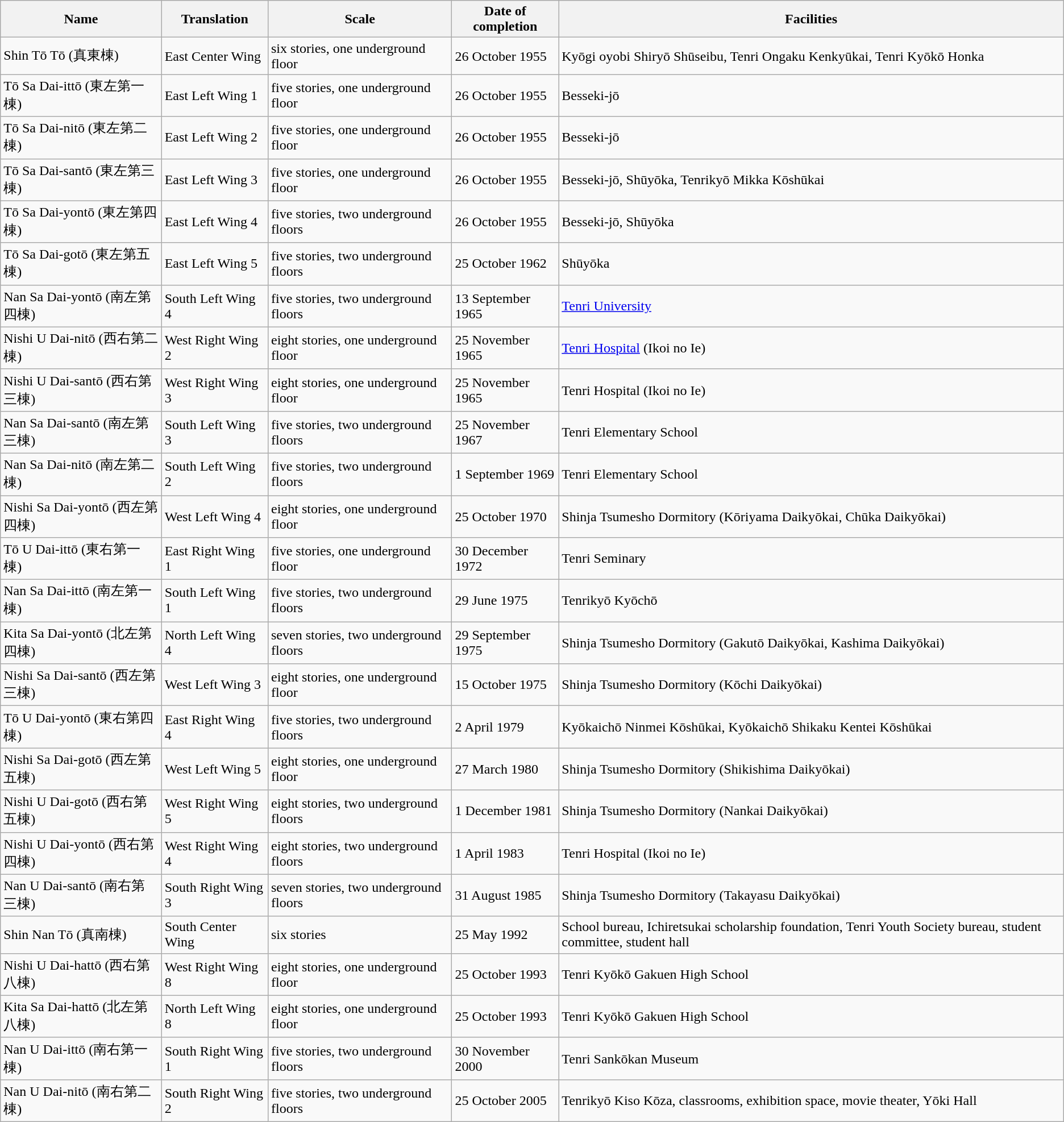<table class="wikitable">
<tr>
<th>Name</th>
<th>Translation</th>
<th>Scale</th>
<th>Date of completion</th>
<th>Facilities</th>
</tr>
<tr>
<td>Shin Tō Tō (真東棟)</td>
<td>East Center Wing</td>
<td>six stories, one underground floor</td>
<td>26 October 1955</td>
<td>Kyōgi oyobi Shiryō Shūseibu, Tenri Ongaku Kenkyūkai, Tenri Kyōkō Honka</td>
</tr>
<tr>
<td>Tō Sa Dai-ittō (東左第一棟)</td>
<td>East Left Wing 1</td>
<td>five stories, one underground floor</td>
<td>26 October 1955</td>
<td>Besseki-jō</td>
</tr>
<tr>
<td>Tō Sa Dai-nitō (東左第二棟)</td>
<td>East Left Wing 2</td>
<td>five stories, one underground floor</td>
<td>26 October 1955</td>
<td>Besseki-jō</td>
</tr>
<tr>
<td>Tō Sa Dai-santō (東左第三棟)</td>
<td>East Left Wing 3</td>
<td>five stories, one underground floor</td>
<td>26 October 1955</td>
<td>Besseki-jō, Shūyōka, Tenrikyō Mikka Kōshūkai</td>
</tr>
<tr>
<td>Tō Sa Dai-yontō (東左第四棟)</td>
<td>East Left Wing 4</td>
<td>five stories, two underground floors</td>
<td>26 October 1955</td>
<td>Besseki-jō, Shūyōka</td>
</tr>
<tr>
<td>Tō Sa Dai-gotō (東左第五棟)</td>
<td>East Left Wing 5</td>
<td>five stories, two underground floors</td>
<td>25 October 1962</td>
<td>Shūyōka</td>
</tr>
<tr>
<td>Nan Sa Dai-yontō (南左第四棟)</td>
<td>South Left Wing 4</td>
<td>five stories, two underground floors</td>
<td>13 September 1965</td>
<td><a href='#'>Tenri University</a></td>
</tr>
<tr>
<td>Nishi U Dai-nitō (西右第二棟)</td>
<td>West Right Wing 2</td>
<td>eight stories, one underground floor</td>
<td>25 November 1965</td>
<td><a href='#'>Tenri Hospital</a> (Ikoi no Ie)</td>
</tr>
<tr>
<td>Nishi U Dai-santō (西右第三棟)</td>
<td>West Right Wing 3</td>
<td>eight stories, one underground floor</td>
<td>25 November 1965</td>
<td>Tenri Hospital (Ikoi no Ie)</td>
</tr>
<tr>
<td>Nan Sa Dai-santō (南左第三棟)</td>
<td>South Left Wing 3</td>
<td>five stories, two underground floors</td>
<td>25 November 1967</td>
<td>Tenri Elementary School</td>
</tr>
<tr>
<td>Nan Sa Dai-nitō (南左第二棟)</td>
<td>South Left Wing 2</td>
<td>five stories, two underground floors</td>
<td>1 September 1969</td>
<td>Tenri Elementary School</td>
</tr>
<tr>
<td>Nishi Sa Dai-yontō (西左第四棟)</td>
<td>West Left Wing 4</td>
<td>eight stories, one underground floor</td>
<td>25 October 1970</td>
<td>Shinja Tsumesho Dormitory (Kōriyama Daikyōkai, Chūka Daikyōkai)</td>
</tr>
<tr>
<td>Tō U Dai-ittō (東右第一棟)</td>
<td>East Right Wing 1</td>
<td>five stories, one underground floor</td>
<td>30 December 1972</td>
<td>Tenri Seminary</td>
</tr>
<tr>
<td>Nan Sa Dai-ittō (南左第一棟)</td>
<td>South Left Wing 1</td>
<td>five stories, two underground floors</td>
<td>29 June 1975</td>
<td>Tenrikyō Kyōchō</td>
</tr>
<tr>
<td>Kita Sa Dai-yontō (北左第四棟)</td>
<td>North Left Wing 4</td>
<td>seven stories, two underground floors</td>
<td>29 September 1975</td>
<td>Shinja Tsumesho Dormitory (Gakutō Daikyōkai, Kashima Daikyōkai)</td>
</tr>
<tr>
<td>Nishi Sa Dai-santō (西左第三棟)</td>
<td>West Left Wing 3</td>
<td>eight stories, one underground floor</td>
<td>15 October 1975</td>
<td>Shinja Tsumesho Dormitory (Kōchi Daikyōkai)</td>
</tr>
<tr>
<td>Tō U Dai-yontō (東右第四棟)</td>
<td>East Right Wing 4</td>
<td>five stories, two underground floors</td>
<td>2 April 1979</td>
<td>Kyōkaichō Ninmei Kōshūkai, Kyōkaichō Shikaku Kentei Kōshūkai</td>
</tr>
<tr>
<td>Nishi Sa Dai-gotō (西左第五棟)</td>
<td>West Left Wing 5</td>
<td>eight stories, one underground floor</td>
<td>27 March 1980</td>
<td>Shinja Tsumesho Dormitory (Shikishima Daikyōkai)</td>
</tr>
<tr>
<td>Nishi U Dai-gotō (西右第五棟)</td>
<td>West Right Wing 5</td>
<td>eight stories, two underground floors</td>
<td>1 December 1981</td>
<td>Shinja Tsumesho Dormitory (Nankai Daikyōkai)</td>
</tr>
<tr>
<td>Nishi U Dai-yontō (西右第四棟)</td>
<td>West Right Wing 4</td>
<td>eight stories, two underground floors</td>
<td>1 April 1983</td>
<td>Tenri Hospital (Ikoi no Ie)</td>
</tr>
<tr>
<td>Nan U Dai-santō (南右第三棟)</td>
<td>South Right Wing 3</td>
<td>seven stories, two underground floors</td>
<td>31 August 1985</td>
<td>Shinja Tsumesho Dormitory (Takayasu Daikyōkai)</td>
</tr>
<tr>
<td>Shin Nan Tō (真南棟)</td>
<td>South Center Wing</td>
<td>six stories</td>
<td>25 May 1992</td>
<td>School bureau, Ichiretsukai scholarship foundation, Tenri Youth Society bureau, student committee, student hall</td>
</tr>
<tr>
<td>Nishi U Dai-hattō (西右第八棟)</td>
<td>West Right Wing 8</td>
<td>eight stories, one underground floor</td>
<td>25 October 1993</td>
<td>Tenri Kyōkō Gakuen High School</td>
</tr>
<tr>
<td>Kita Sa Dai-hattō (北左第八棟)</td>
<td>North Left Wing 8</td>
<td>eight stories, one underground floor</td>
<td>25 October 1993</td>
<td>Tenri Kyōkō Gakuen High School</td>
</tr>
<tr>
<td>Nan U Dai-ittō (南右第一棟)</td>
<td>South Right Wing 1</td>
<td>five stories, two underground floors</td>
<td>30 November 2000</td>
<td>Tenri Sankōkan Museum</td>
</tr>
<tr>
<td>Nan U Dai-nitō (南右第二棟)</td>
<td>South Right Wing 2</td>
<td>five stories, two underground floors</td>
<td>25 October 2005</td>
<td>Tenrikyō Kiso Kōza, classrooms, exhibition space, movie theater, Yōki Hall</td>
</tr>
</table>
